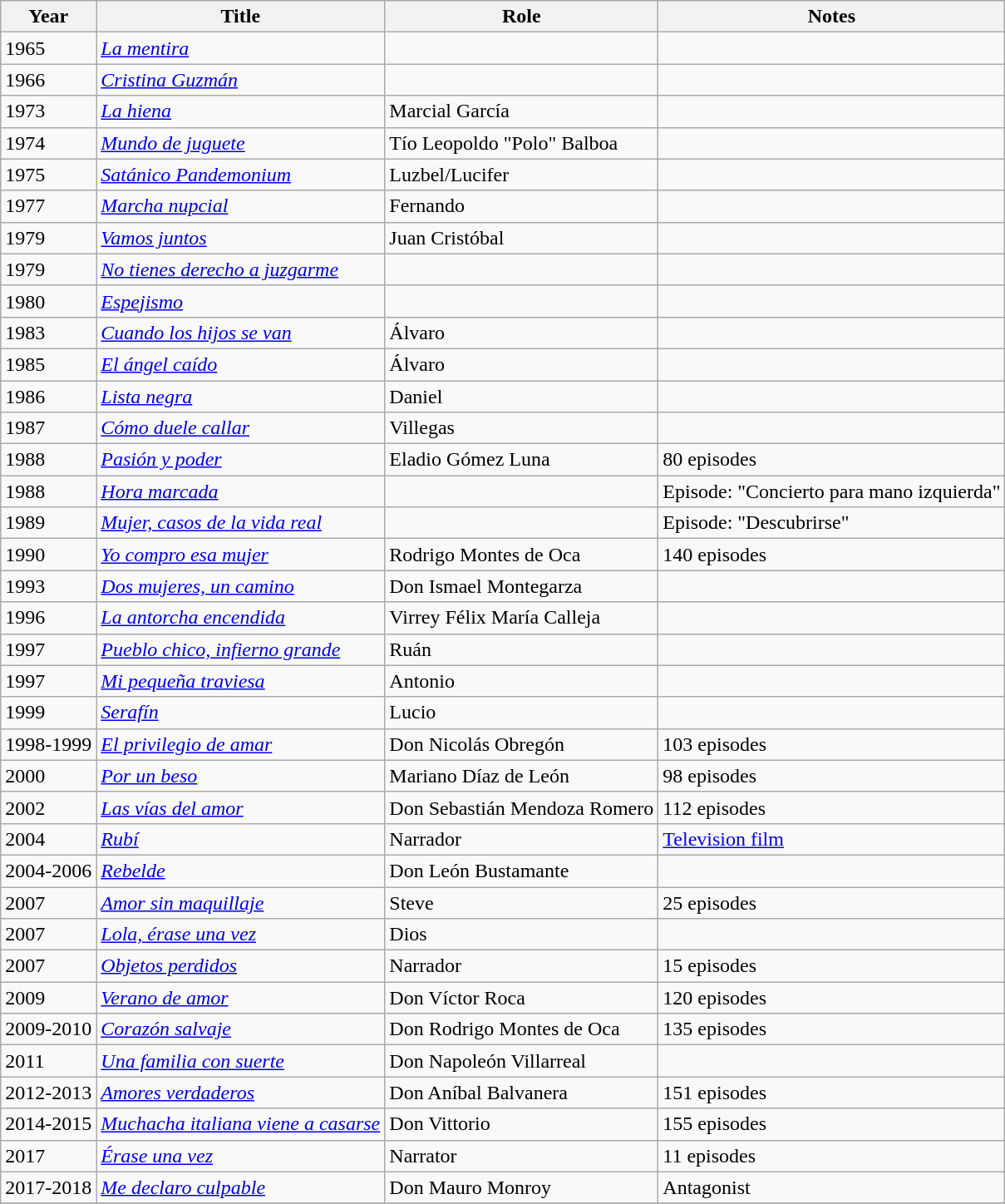<table class="wikitable sortable">
<tr>
<th>Year</th>
<th>Title</th>
<th>Role</th>
<th>Notes</th>
</tr>
<tr>
<td>1965</td>
<td><em><a href='#'>La mentira</a></em></td>
<td></td>
<td></td>
</tr>
<tr>
<td>1966</td>
<td><em><a href='#'>Cristina Guzmán</a></em></td>
<td></td>
<td></td>
</tr>
<tr>
<td>1973</td>
<td><em><a href='#'>La hiena</a></em></td>
<td>Marcial García</td>
<td></td>
</tr>
<tr>
<td>1974</td>
<td><em><a href='#'>Mundo de juguete</a></em></td>
<td>Tío Leopoldo "Polo" Balboa</td>
<td></td>
</tr>
<tr>
<td>1975</td>
<td><em><a href='#'>Satánico Pandemonium</a></em></td>
<td>Luzbel/Lucifer</td>
<td></td>
</tr>
<tr>
<td>1977</td>
<td><em><a href='#'>Marcha nupcial</a></em></td>
<td>Fernando</td>
<td></td>
</tr>
<tr>
<td>1979</td>
<td><em><a href='#'>Vamos juntos</a></em></td>
<td>Juan Cristóbal</td>
<td></td>
</tr>
<tr>
<td>1979</td>
<td><em><a href='#'>No tienes derecho a juzgarme</a></em></td>
<td></td>
<td></td>
</tr>
<tr>
<td>1980</td>
<td><em><a href='#'>Espejismo</a></em></td>
<td></td>
<td></td>
</tr>
<tr>
<td>1983</td>
<td><em><a href='#'>Cuando los hijos se van</a></em></td>
<td>Álvaro</td>
<td></td>
</tr>
<tr>
<td>1985</td>
<td><em><a href='#'>El ángel caído</a></em></td>
<td>Álvaro</td>
<td></td>
</tr>
<tr>
<td>1986</td>
<td><em><a href='#'>Lista negra</a></em></td>
<td>Daniel</td>
<td></td>
</tr>
<tr>
<td>1987</td>
<td><em><a href='#'>Cómo duele callar</a></em></td>
<td>Villegas</td>
<td></td>
</tr>
<tr>
<td>1988</td>
<td><em><a href='#'>Pasión y poder</a></em></td>
<td>Eladio Gómez Luna</td>
<td>80 episodes</td>
</tr>
<tr>
<td>1988</td>
<td><em><a href='#'>Hora marcada</a></em></td>
<td></td>
<td>Episode: "Concierto para mano izquierda"</td>
</tr>
<tr>
<td>1989</td>
<td><em><a href='#'>Mujer, casos de la vida real</a></em></td>
<td></td>
<td>Episode: "Descubrirse"</td>
</tr>
<tr>
<td>1990</td>
<td><em><a href='#'>Yo compro esa mujer</a></em></td>
<td>Rodrigo Montes de Oca</td>
<td>140 episodes</td>
</tr>
<tr>
<td>1993</td>
<td><em><a href='#'>Dos mujeres, un camino</a></em></td>
<td>Don Ismael Montegarza</td>
<td></td>
</tr>
<tr>
<td>1996</td>
<td><em><a href='#'>La antorcha encendida</a></em></td>
<td>Virrey Félix María Calleja</td>
<td></td>
</tr>
<tr>
<td>1997</td>
<td><em><a href='#'>Pueblo chico, infierno grande</a></em></td>
<td>Ruán</td>
<td></td>
</tr>
<tr>
<td>1997</td>
<td><em><a href='#'>Mi pequeña traviesa </a></em></td>
<td>Antonio</td>
<td></td>
</tr>
<tr>
<td>1999</td>
<td><em><a href='#'>Serafín</a></em></td>
<td>Lucio</td>
<td></td>
</tr>
<tr>
<td>1998-1999</td>
<td><em><a href='#'>El privilegio de amar</a></em></td>
<td>Don Nicolás Obregón</td>
<td>103 episodes</td>
</tr>
<tr>
<td>2000</td>
<td><em><a href='#'>Por un beso</a></em></td>
<td>Mariano Díaz de León</td>
<td>98 episodes</td>
</tr>
<tr>
<td>2002</td>
<td><em><a href='#'>Las vías del amor</a></em></td>
<td>Don Sebastián Mendoza Romero</td>
<td>112 episodes</td>
</tr>
<tr>
<td>2004</td>
<td><em><a href='#'>Rubí</a></em></td>
<td>Narrador</td>
<td><a href='#'>Television film</a></td>
</tr>
<tr>
<td>2004-2006</td>
<td><em><a href='#'>Rebelde</a></em></td>
<td>Don León Bustamante</td>
<td></td>
</tr>
<tr>
<td>2007</td>
<td><em><a href='#'>Amor sin maquillaje</a></em></td>
<td>Steve</td>
<td>25 episodes</td>
</tr>
<tr>
<td>2007</td>
<td><em><a href='#'>Lola, érase una vez</a></em></td>
<td>Dios</td>
<td></td>
</tr>
<tr>
<td>2007</td>
<td><em><a href='#'>Objetos perdidos</a></em></td>
<td>Narrador</td>
<td>15 episodes</td>
</tr>
<tr>
<td>2009</td>
<td><em><a href='#'>Verano de amor</a></em></td>
<td>Don Víctor Roca</td>
<td>120 episodes</td>
</tr>
<tr>
<td>2009-2010</td>
<td><em><a href='#'>Corazón salvaje</a></em></td>
<td>Don Rodrigo Montes de Oca</td>
<td>135 episodes</td>
</tr>
<tr>
<td>2011</td>
<td><em><a href='#'>Una familia con suerte</a></em></td>
<td>Don Napoleón Villarreal</td>
<td></td>
</tr>
<tr>
<td>2012-2013</td>
<td><em><a href='#'>Amores verdaderos</a></em></td>
<td>Don Aníbal Balvanera</td>
<td>151 episodes</td>
</tr>
<tr>
<td>2014-2015</td>
<td><em><a href='#'>Muchacha italiana viene a casarse</a></em></td>
<td>Don Vittorio</td>
<td>155 episodes</td>
</tr>
<tr>
<td>2017</td>
<td><em><a href='#'>Érase una vez</a></em></td>
<td>Narrator</td>
<td>11 episodes</td>
</tr>
<tr>
<td>2017-2018</td>
<td><em><a href='#'>Me declaro culpable</a></em></td>
<td>Don Mauro Monroy</td>
<td>Antagonist</td>
</tr>
<tr>
</tr>
</table>
